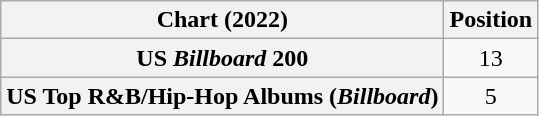<table class="wikitable plainrowheaders" style="text-align:center">
<tr>
<th scope="col">Chart (2022)</th>
<th scope="col">Position</th>
</tr>
<tr>
<th scope="row">US <em>Billboard</em> 200</th>
<td>13</td>
</tr>
<tr>
<th scope="row">US Top R&B/Hip-Hop Albums (<em>Billboard</em>)</th>
<td>5</td>
</tr>
</table>
